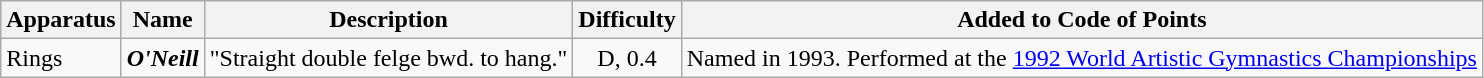<table class="wikitable">
<tr>
<th scope="col">Apparatus</th>
<th scope="col">Name</th>
<th scope="col">Description</th>
<th scope="col">Difficulty</th>
<th scope="col">Added to Code of Points</th>
</tr>
<tr>
<td>Rings</td>
<td><strong><em>O'Neill</em></strong></td>
<td>"Straight double felge bwd. to hang."</td>
<td align=center>D, 0.4</td>
<td>Named in 1993. Performed at the <a href='#'>1992 World Artistic Gymnastics Championships</a></td>
</tr>
</table>
